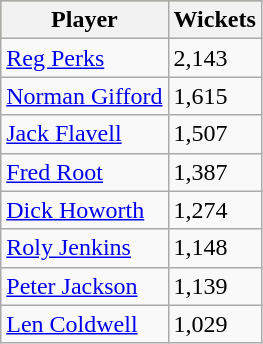<table class="wikitable">
<tr style="background:#bdb76b;">
<th>Player</th>
<th>Wickets</th>
</tr>
<tr>
<td><a href='#'>Reg Perks</a></td>
<td>2,143</td>
</tr>
<tr>
<td><a href='#'>Norman Gifford</a></td>
<td>1,615</td>
</tr>
<tr>
<td><a href='#'>Jack Flavell</a></td>
<td>1,507</td>
</tr>
<tr>
<td><a href='#'>Fred Root</a></td>
<td>1,387</td>
</tr>
<tr>
<td><a href='#'>Dick Howorth</a></td>
<td>1,274</td>
</tr>
<tr>
<td><a href='#'>Roly Jenkins</a></td>
<td>1,148</td>
</tr>
<tr>
<td><a href='#'>Peter Jackson</a></td>
<td>1,139</td>
</tr>
<tr>
<td><a href='#'>Len Coldwell</a></td>
<td>1,029</td>
</tr>
</table>
